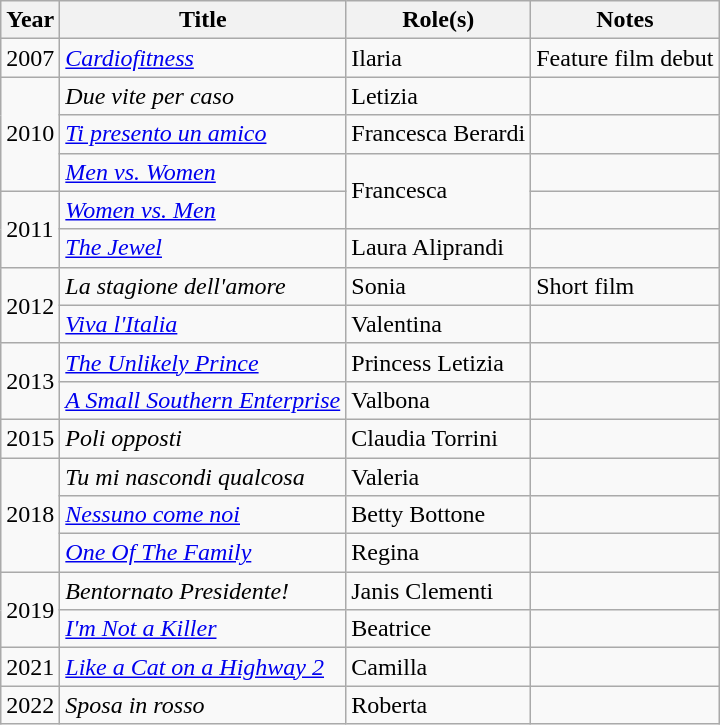<table class="wikitable plainrowheaders sortable">
<tr>
<th scope="col">Year</th>
<th scope="col">Title</th>
<th scope="col">Role(s)</th>
<th scope="col" class="unsortable">Notes</th>
</tr>
<tr>
<td>2007</td>
<td><em><a href='#'>Cardiofitness</a></em></td>
<td>Ilaria</td>
<td>Feature film debut</td>
</tr>
<tr>
<td rowspan="3">2010</td>
<td><em>Due vite per caso</em></td>
<td>Letizia</td>
<td></td>
</tr>
<tr>
<td><em><a href='#'>Ti presento un amico</a></em></td>
<td>Francesca Berardi</td>
<td></td>
</tr>
<tr>
<td><em><a href='#'>Men vs. Women</a></em></td>
<td rowspan="2">Francesca</td>
<td></td>
</tr>
<tr>
<td rowspan="2">2011</td>
<td><em><a href='#'>Women vs. Men</a></em></td>
<td></td>
</tr>
<tr>
<td><em><a href='#'>The Jewel</a></em></td>
<td>Laura Aliprandi</td>
<td></td>
</tr>
<tr>
<td rowspan="2">2012</td>
<td><em>La stagione dell'amore</em></td>
<td>Sonia</td>
<td>Short film</td>
</tr>
<tr>
<td><em><a href='#'>Viva l'Italia</a></em></td>
<td>Valentina</td>
<td></td>
</tr>
<tr>
<td rowspan="2">2013</td>
<td><em><a href='#'>The Unlikely Prince</a></em></td>
<td>Princess Letizia</td>
<td></td>
</tr>
<tr>
<td><em><a href='#'>A Small Southern Enterprise</a></em></td>
<td>Valbona</td>
<td></td>
</tr>
<tr>
<td>2015</td>
<td><em>Poli opposti</em></td>
<td>Claudia Torrini</td>
<td></td>
</tr>
<tr>
<td rowspan="3">2018</td>
<td><em>Tu mi nascondi qualcosa</em></td>
<td>Valeria</td>
<td></td>
</tr>
<tr>
<td><em><a href='#'>Nessuno come noi</a></em></td>
<td>Betty Bottone</td>
<td></td>
</tr>
<tr>
<td><em><a href='#'>One Of The Family</a></em></td>
<td>Regina</td>
<td></td>
</tr>
<tr>
<td rowspan="2">2019</td>
<td><em>Bentornato Presidente!</em></td>
<td>Janis Clementi</td>
<td></td>
</tr>
<tr>
<td><em><a href='#'>I'm Not a Killer</a></em></td>
<td>Beatrice</td>
<td></td>
</tr>
<tr>
<td>2021</td>
<td><em><a href='#'>Like a Cat on a Highway 2</a></em></td>
<td>Camilla</td>
<td></td>
</tr>
<tr>
<td>2022</td>
<td><em>Sposa in rosso</em></td>
<td>Roberta</td>
<td></td>
</tr>
</table>
